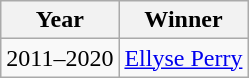<table class="wikitable">
<tr>
<th>Year</th>
<th>Winner</th>
</tr>
<tr>
<td>2011–2020</td>
<td> <a href='#'>Ellyse Perry</a></td>
</tr>
</table>
